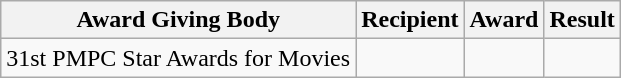<table class="wikitable" style="font-size:100%;">
<tr>
<th scope="col">Award Giving Body</th>
<th scope="col">Recipient</th>
<th scope="col">Award</th>
<th scope="col">Result</th>
</tr>
<tr>
<td>31st PMPC Star Awards for Movies</td>
<td></td>
<td></td>
<td></td>
</tr>
</table>
